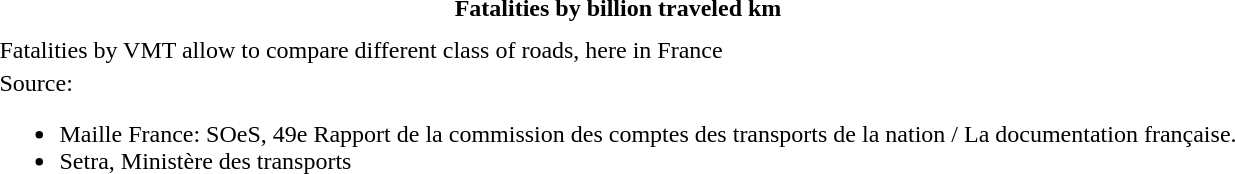<table>
<tr>
<th><strong>Fatalities by billion traveled km</strong></th>
</tr>
<tr>
</tr>
<tr>
<td></td>
</tr>
<tr>
<td>Fatalities by VMT allow to compare different class of roads, here in France</td>
</tr>
<tr>
<td colspan = "2">Source:<br><ul><li>Maille France: SOeS, 49e Rapport de la commission des comptes des transports de la nation / La documentation française.</li><li>Setra, Ministère des transports</li></ul></td>
</tr>
</table>
